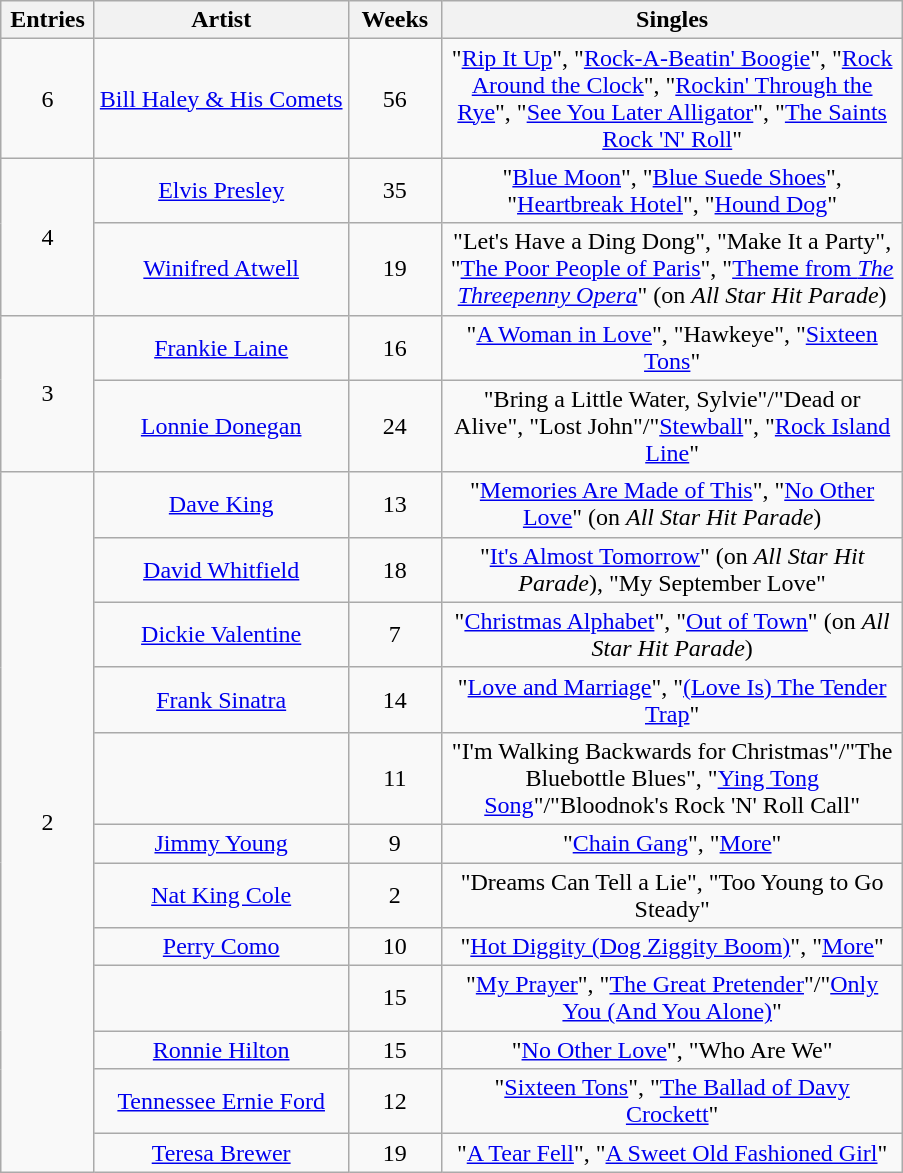<table class="wikitable sortable" style="text-align: center;">
<tr>
<th scope="col" style="width:55px;" data-sort-type="number">Entries</th>
<th scope="col" style="text-align:center;">Artist</th>
<th scope="col" style="width:55px;" data-sort-type="number">Weeks</th>
<th scope="col" style="width:300px;">Singles</th>
</tr>
<tr>
<td rowspan="1" style="text-align:center">6</td>
<td><a href='#'>Bill Haley & His Comets</a> </td>
<td>56</td>
<td>"<a href='#'>Rip It Up</a>", "<a href='#'>Rock-A-Beatin' Boogie</a>", "<a href='#'>Rock Around the Clock</a>", "<a href='#'>Rockin' Through the Rye</a>", "<a href='#'>See You Later Alligator</a>", "<a href='#'>The Saints Rock 'N' Roll</a>"</td>
</tr>
<tr>
<td rowspan="2" style="text-align:center">4</td>
<td><a href='#'>Elvis Presley</a></td>
<td>35</td>
<td>"<a href='#'>Blue Moon</a>", "<a href='#'>Blue Suede Shoes</a>", "<a href='#'>Heartbreak Hotel</a>", "<a href='#'>Hound Dog</a>"</td>
</tr>
<tr>
<td><a href='#'>Winifred Atwell</a> </td>
<td>19</td>
<td>"Let's Have a Ding Dong", "Make It a Party", "<a href='#'>The Poor People of Paris</a>", "<a href='#'>Theme from <em>The Threepenny Opera</em></a>" (on <em>All Star Hit Parade</em>)</td>
</tr>
<tr>
<td rowspan="2" style="text-align:center">3</td>
<td><a href='#'>Frankie Laine</a> </td>
<td>16</td>
<td>"<a href='#'>A Woman in Love</a>", "Hawkeye", "<a href='#'>Sixteen Tons</a>"</td>
</tr>
<tr>
<td><a href='#'>Lonnie Donegan</a></td>
<td>24</td>
<td>"Bring a Little Water, Sylvie"/"Dead or Alive", "Lost John"/"<a href='#'>Stewball</a>", "<a href='#'>Rock Island Line</a>"</td>
</tr>
<tr>
<td rowspan="13" style="text-align:center">2</td>
<td><a href='#'>Dave King</a> </td>
<td>13</td>
<td>"<a href='#'>Memories Are Made of This</a>", "<a href='#'>No Other Love</a>" (on <em>All Star Hit Parade</em>)</td>
</tr>
<tr>
<td><a href='#'>David Whitfield</a> </td>
<td>18</td>
<td>"<a href='#'>It's Almost Tomorrow</a>" (on <em>All Star Hit Parade</em>), "My September Love"</td>
</tr>
<tr>
<td><a href='#'>Dickie Valentine</a> </td>
<td>7</td>
<td>"<a href='#'>Christmas Alphabet</a>", "<a href='#'>Out of Town</a>" (on <em>All Star Hit Parade</em>)</td>
</tr>
<tr>
<td><a href='#'>Frank Sinatra</a></td>
<td>14</td>
<td>"<a href='#'>Love and Marriage</a>", "<a href='#'>(Love Is) The Tender Trap</a>"</td>
</tr>
<tr>
<td></td>
<td>11</td>
<td>"I'm Walking Backwards for Christmas"/"The Bluebottle Blues", "<a href='#'>Ying Tong Song</a>"/"Bloodnok's Rock 'N' Roll Call"</td>
</tr>
<tr>
<td><a href='#'>Jimmy Young</a></td>
<td>9</td>
<td>"<a href='#'>Chain Gang</a>", "<a href='#'>More</a>"</td>
</tr>
<tr>
<td><a href='#'>Nat King Cole</a></td>
<td>2</td>
<td>"Dreams Can Tell a Lie", "Too Young to Go Steady"</td>
</tr>
<tr>
<td><a href='#'>Perry Como</a></td>
<td>10</td>
<td>"<a href='#'>Hot Diggity (Dog Ziggity Boom)</a>", "<a href='#'>More</a>"</td>
</tr>
<tr>
<td></td>
<td>15</td>
<td>"<a href='#'>My Prayer</a>", "<a href='#'>The Great Pretender</a>"/"<a href='#'>Only You (And You Alone)</a>"</td>
</tr>
<tr>
<td><a href='#'>Ronnie Hilton</a></td>
<td>15</td>
<td>"<a href='#'>No Other Love</a>", "Who Are We"</td>
</tr>
<tr>
<td><a href='#'>Tennessee Ernie Ford</a></td>
<td>12</td>
<td>"<a href='#'>Sixteen Tons</a>", "<a href='#'>The Ballad of Davy Crockett</a>"</td>
</tr>
<tr>
<td><a href='#'>Teresa Brewer</a></td>
<td>19</td>
<td>"<a href='#'>A Tear Fell</a>", "<a href='#'>A Sweet Old Fashioned Girl</a>"</td>
</tr>
</table>
